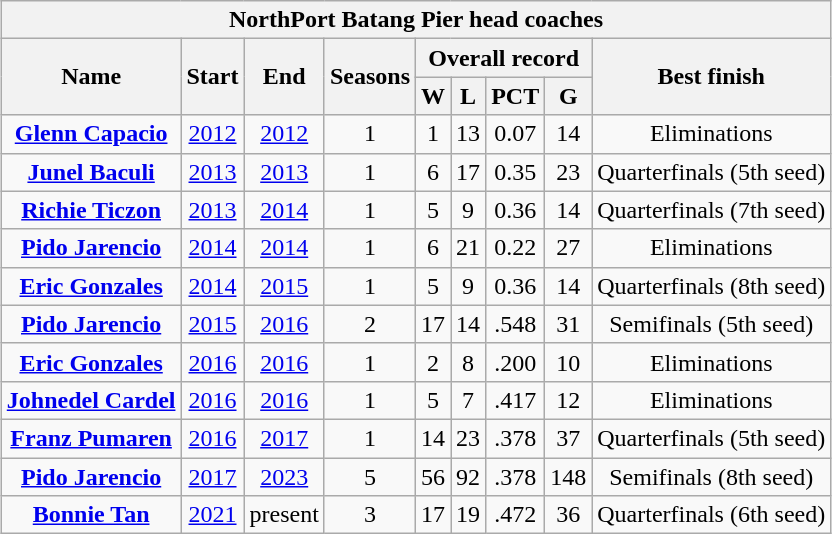<table class="wikitable" style="clear:both; margin:1.5em auto; text-align:center;">
<tr>
<th colspan=13 >NorthPort Batang Pier head coaches</th>
</tr>
<tr>
<th rowspan="2">Name</th>
<th rowspan="2">Start</th>
<th rowspan="2">End</th>
<th rowspan="2">Seasons</th>
<th colspan="4">Overall record</th>
<th rowspan="2">Best finish</th>
</tr>
<tr>
<th>W</th>
<th>L</th>
<th>PCT</th>
<th>G</th>
</tr>
<tr>
<td><strong><a href='#'>Glenn Capacio</a></strong></td>
<td><a href='#'>2012</a></td>
<td><a href='#'>2012</a></td>
<td>1</td>
<td>1</td>
<td>13</td>
<td>0.07</td>
<td>14</td>
<td>Eliminations</td>
</tr>
<tr>
<td><strong><a href='#'>Junel Baculi</a></strong></td>
<td><a href='#'>2013</a></td>
<td><a href='#'>2013</a></td>
<td>1</td>
<td>6</td>
<td>17</td>
<td>0.35</td>
<td>23</td>
<td>Quarterfinals (5th seed)</td>
</tr>
<tr>
<td><strong><a href='#'>Richie Ticzon</a></strong></td>
<td><a href='#'>2013</a></td>
<td><a href='#'>2014</a></td>
<td>1</td>
<td>5</td>
<td>9</td>
<td>0.36</td>
<td>14</td>
<td>Quarterfinals (7th seed)</td>
</tr>
<tr>
<td><strong><a href='#'>Pido Jarencio</a></strong></td>
<td><a href='#'>2014</a></td>
<td><a href='#'>2014</a></td>
<td>1</td>
<td>6</td>
<td>21</td>
<td>0.22</td>
<td>27</td>
<td>Eliminations</td>
</tr>
<tr>
<td><strong><a href='#'>Eric Gonzales</a></strong></td>
<td><a href='#'>2014</a></td>
<td><a href='#'>2015</a></td>
<td>1</td>
<td>5</td>
<td>9</td>
<td>0.36</td>
<td>14</td>
<td>Quarterfinals (8th seed)</td>
</tr>
<tr>
<td><strong><a href='#'>Pido Jarencio</a></strong></td>
<td><a href='#'>2015</a></td>
<td><a href='#'>2016</a></td>
<td>2</td>
<td>17</td>
<td>14</td>
<td>.548</td>
<td>31</td>
<td>Semifinals (5th seed)</td>
</tr>
<tr>
<td><strong><a href='#'>Eric Gonzales</a></strong></td>
<td><a href='#'>2016</a></td>
<td><a href='#'>2016</a></td>
<td>1</td>
<td>2</td>
<td>8</td>
<td>.200</td>
<td>10</td>
<td>Eliminations</td>
</tr>
<tr>
<td><strong><a href='#'>Johnedel Cardel</a></strong></td>
<td><a href='#'>2016</a></td>
<td><a href='#'>2016</a></td>
<td>1</td>
<td>5</td>
<td>7</td>
<td>.417</td>
<td>12</td>
<td>Eliminations</td>
</tr>
<tr>
<td><strong><a href='#'>Franz Pumaren</a></strong></td>
<td><a href='#'>2016</a></td>
<td><a href='#'>2017</a></td>
<td>1</td>
<td>14</td>
<td>23</td>
<td>.378</td>
<td>37</td>
<td>Quarterfinals (5th seed)</td>
</tr>
<tr>
<td><strong><a href='#'>Pido Jarencio</a></strong></td>
<td><a href='#'>2017</a></td>
<td><a href='#'>2023</a></td>
<td>5</td>
<td>56</td>
<td>92</td>
<td>.378</td>
<td>148</td>
<td>Semifinals (8th seed)</td>
</tr>
<tr>
<td><strong><a href='#'>Bonnie Tan</a></strong></td>
<td><a href='#'>2021</a></td>
<td>present</td>
<td>3</td>
<td>17</td>
<td>19</td>
<td>.472</td>
<td>36</td>
<td>Quarterfinals (6th seed)</td>
</tr>
</table>
